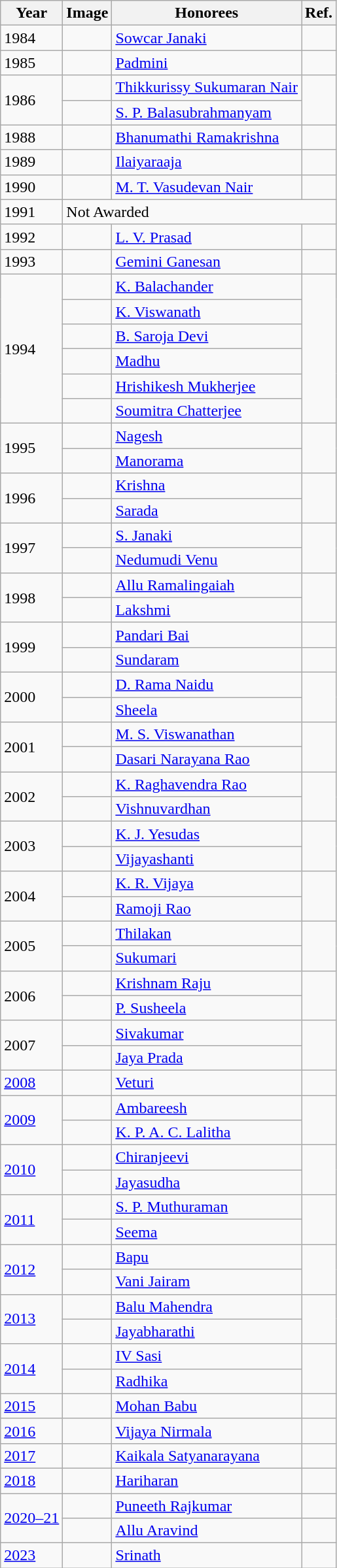<table class="wikitable sortable">
<tr>
<th>Year</th>
<th>Image</th>
<th>Honorees</th>
<th>Ref.</th>
</tr>
<tr>
<td>1984</td>
<td></td>
<td><a href='#'>Sowcar Janaki</a></td>
<td></td>
</tr>
<tr>
<td>1985</td>
<td></td>
<td><a href='#'>Padmini</a></td>
<td></td>
</tr>
<tr>
<td rowspan=2>1986</td>
<td></td>
<td><a href='#'>Thikkurissy Sukumaran Nair</a></td>
<td rowspan=2></td>
</tr>
<tr>
<td></td>
<td><a href='#'>S. P. Balasubrahmanyam</a></td>
</tr>
<tr>
<td>1988</td>
<td></td>
<td><a href='#'>Bhanumathi Ramakrishna</a></td>
<td></td>
</tr>
<tr>
<td>1989</td>
<td></td>
<td><a href='#'>Ilaiyaraaja</a></td>
<td></td>
</tr>
<tr>
<td>1990</td>
<td></td>
<td><a href='#'>M. T. Vasudevan Nair</a></td>
<td></td>
</tr>
<tr>
<td>1991</td>
<td colspan=3>Not Awarded</td>
</tr>
<tr>
<td>1992</td>
<td></td>
<td><a href='#'>L. V. Prasad</a></td>
<td></td>
</tr>
<tr>
<td>1993</td>
<td></td>
<td><a href='#'>Gemini Ganesan</a></td>
<td></td>
</tr>
<tr>
<td rowspan="6">1994</td>
<td></td>
<td><a href='#'>K. Balachander</a></td>
<td rowspan="6"></td>
</tr>
<tr>
<td></td>
<td><a href='#'>K. Viswanath</a></td>
</tr>
<tr>
<td></td>
<td><a href='#'>B. Saroja Devi</a></td>
</tr>
<tr>
<td></td>
<td><a href='#'>Madhu</a></td>
</tr>
<tr>
<td></td>
<td><a href='#'>Hrishikesh Mukherjee</a></td>
</tr>
<tr>
<td></td>
<td><a href='#'>Soumitra Chatterjee</a></td>
</tr>
<tr>
<td rowspan="2">1995</td>
<td></td>
<td><a href='#'>Nagesh</a></td>
<td rowspan="2"></td>
</tr>
<tr>
<td></td>
<td><a href='#'>Manorama</a></td>
</tr>
<tr>
<td rowspan="2">1996</td>
<td></td>
<td><a href='#'>Krishna</a></td>
<td rowspan="2"></td>
</tr>
<tr>
<td></td>
<td><a href='#'>Sarada</a></td>
</tr>
<tr>
<td rowspan="2">1997</td>
<td></td>
<td><a href='#'>S. Janaki</a></td>
<td rowspan="2"></td>
</tr>
<tr>
<td></td>
<td><a href='#'>Nedumudi Venu</a></td>
</tr>
<tr>
<td rowspan="2">1998</td>
<td></td>
<td><a href='#'>Allu Ramalingaiah</a></td>
<td rowspan="2"></td>
</tr>
<tr>
<td></td>
<td><a href='#'>Lakshmi</a></td>
</tr>
<tr>
<td rowspan="2">1999</td>
<td></td>
<td><a href='#'>Pandari Bai</a></td>
<td><br></td>
</tr>
<tr>
<td></td>
<td><a href='#'>Sundaram</a></td>
</tr>
<tr>
<td rowspan="2">2000</td>
<td></td>
<td><a href='#'>D. Rama Naidu</a></td>
<td rowspan="2"></td>
</tr>
<tr>
<td></td>
<td><a href='#'>Sheela</a></td>
</tr>
<tr>
<td rowspan="2">2001</td>
<td></td>
<td><a href='#'>M. S. Viswanathan</a></td>
<td rowspan="2"></td>
</tr>
<tr>
<td></td>
<td><a href='#'>Dasari Narayana Rao</a></td>
</tr>
<tr>
<td rowspan="2">2002</td>
<td></td>
<td><a href='#'>K. Raghavendra Rao</a></td>
<td rowspan="2"></td>
</tr>
<tr>
<td></td>
<td><a href='#'>Vishnuvardhan</a></td>
</tr>
<tr>
<td rowspan="2">2003</td>
<td></td>
<td><a href='#'>K. J. Yesudas</a></td>
<td rowspan="2"></td>
</tr>
<tr>
<td></td>
<td><a href='#'>Vijayashanti</a></td>
</tr>
<tr>
<td rowspan="2">2004</td>
<td></td>
<td><a href='#'>K. R. Vijaya</a></td>
<td rowspan="2"></td>
</tr>
<tr>
<td></td>
<td><a href='#'>Ramoji Rao</a></td>
</tr>
<tr>
<td rowspan="2">2005</td>
<td></td>
<td><a href='#'>Thilakan</a></td>
<td rowspan="2"></td>
</tr>
<tr>
<td></td>
<td><a href='#'>Sukumari</a></td>
</tr>
<tr>
<td rowspan="2">2006</td>
<td></td>
<td><a href='#'>Krishnam Raju</a></td>
<td rowspan="2"></td>
</tr>
<tr>
<td></td>
<td><a href='#'>P. Susheela</a></td>
</tr>
<tr>
<td rowspan="2">2007</td>
<td></td>
<td><a href='#'>Sivakumar</a></td>
<td rowspan="2"></td>
</tr>
<tr>
<td></td>
<td><a href='#'>Jaya Prada</a></td>
</tr>
<tr>
<td><a href='#'>2008</a></td>
<td></td>
<td><a href='#'>Veturi</a></td>
<td></td>
</tr>
<tr>
<td rowspan="2"><a href='#'>2009</a></td>
<td></td>
<td><a href='#'>Ambareesh</a></td>
<td rowspan="2"></td>
</tr>
<tr>
<td></td>
<td><a href='#'>K. P. A. C. Lalitha</a></td>
</tr>
<tr>
<td rowspan="2"><a href='#'>2010</a></td>
<td></td>
<td><a href='#'>Chiranjeevi</a></td>
<td rowspan="2"></td>
</tr>
<tr>
<td></td>
<td><a href='#'>Jayasudha</a></td>
</tr>
<tr>
<td rowspan="2"><a href='#'>2011</a></td>
<td></td>
<td><a href='#'>S. P. Muthuraman</a></td>
<td rowspan="2"></td>
</tr>
<tr>
<td></td>
<td><a href='#'>Seema</a></td>
</tr>
<tr>
<td rowspan="2"><a href='#'>2012</a></td>
<td></td>
<td><a href='#'>Bapu</a></td>
<td rowspan="2"></td>
</tr>
<tr>
<td></td>
<td><a href='#'>Vani Jairam</a></td>
</tr>
<tr>
<td rowspan="2"><a href='#'>2013</a></td>
<td></td>
<td><a href='#'>Balu Mahendra</a></td>
<td rowspan="2"></td>
</tr>
<tr>
<td></td>
<td><a href='#'>Jayabharathi</a></td>
</tr>
<tr>
<td rowspan="2"><a href='#'>2014</a></td>
<td></td>
<td><a href='#'>IV Sasi</a></td>
<td rowspan="2"></td>
</tr>
<tr>
<td></td>
<td><a href='#'>Radhika</a></td>
</tr>
<tr>
<td><a href='#'>2015</a></td>
<td></td>
<td><a href='#'>Mohan Babu</a></td>
<td></td>
</tr>
<tr>
<td><a href='#'>2016</a></td>
<td></td>
<td><a href='#'>Vijaya Nirmala</a></td>
<td></td>
</tr>
<tr>
<td><a href='#'>2017</a></td>
<td></td>
<td><a href='#'>Kaikala Satyanarayana</a></td>
<td></td>
</tr>
<tr>
<td><a href='#'>2018</a></td>
<td></td>
<td><a href='#'>Hariharan</a></td>
<td></td>
</tr>
<tr>
<td rowspan="2"><a href='#'>2020–21</a></td>
<td></td>
<td><a href='#'>Puneeth Rajkumar</a></td>
<td></td>
</tr>
<tr>
<td></td>
<td><a href='#'>Allu Aravind</a></td>
<td></td>
</tr>
<tr>
<td><a href='#'>2023</a></td>
<td></td>
<td><a href='#'>Srinath</a></td>
<td></td>
</tr>
</table>
